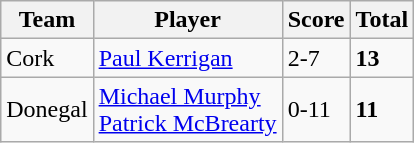<table class="wikitable">
<tr>
<th>Team</th>
<th>Player</th>
<th>Score</th>
<th>Total</th>
</tr>
<tr>
<td>Cork</td>
<td><a href='#'>Paul Kerrigan</a></td>
<td>2-7</td>
<td><strong>13</strong></td>
</tr>
<tr>
<td>Donegal</td>
<td><a href='#'>Michael Murphy</a><br><a href='#'>Patrick McBrearty</a></td>
<td>0-11</td>
<td><strong>11</strong></td>
</tr>
</table>
